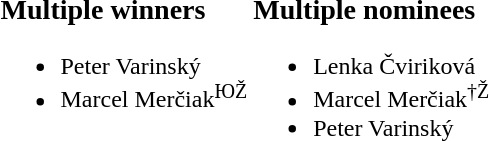<table border=0|>
<tr>
<td valign=top width=50%><br><h3>Multiple winners</h3><ul><li>Peter Varinský</li><li>Marcel Merčiak<sup>ЮŽ</sup></li></ul></td>
<td valign=top width=50%><br><h3>Multiple nominees</h3><ul><li>Lenka Čviriková</li><li>Marcel Merčiak<sup>†Ž</sup></li><li>Peter Varinský</li></ul></td>
</tr>
</table>
